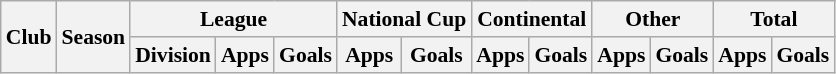<table class="wikitable" style="font-size:90%; text-align:center;">
<tr>
<th rowspan="2">Club</th>
<th rowspan="2">Season</th>
<th colspan="3">League</th>
<th colspan="2">National Cup</th>
<th colspan="2">Continental</th>
<th colspan="2">Other</th>
<th colspan="2">Total</th>
</tr>
<tr>
<th>Division</th>
<th>Apps</th>
<th>Goals</th>
<th>Apps</th>
<th>Goals</th>
<th>Apps</th>
<th>Goals</th>
<th>Apps</th>
<th>Goals</th>
<th>Apps</th>
<th>Goals</th>
</tr>
</table>
